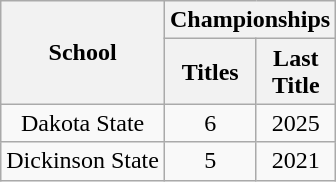<table class="wikitable sortable" style="text-align:center">
<tr>
<th rowspan=2>School</th>
<th colspan=2>Championships</th>
</tr>
<tr>
<th>Titles</th>
<th>Last<br>Title</th>
</tr>
<tr>
<td>Dakota State</td>
<td>6</td>
<td>2025</td>
</tr>
<tr>
<td>Dickinson State</td>
<td>5</td>
<td>2021</td>
</tr>
</table>
